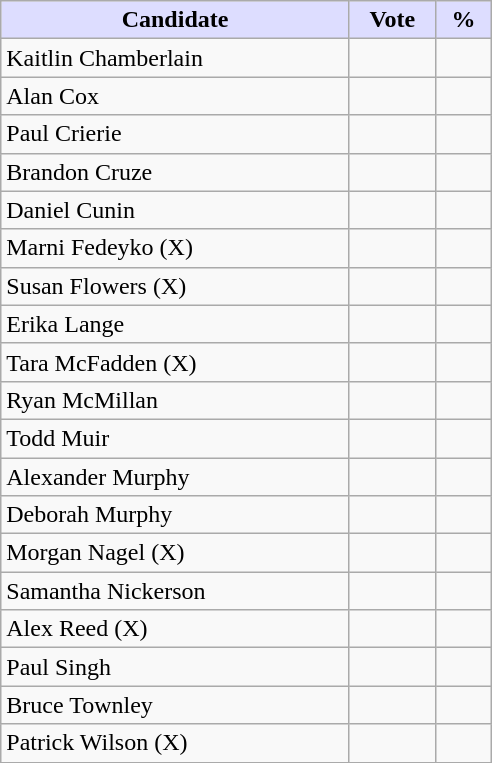<table class="wikitable">
<tr>
<th style="background:#ddf; width:225px;">Candidate</th>
<th style="background:#ddf; width:50px;">Vote</th>
<th style="background:#ddf; width:30px;">%</th>
</tr>
<tr>
<td>Kaitlin Chamberlain</td>
<td></td>
<td></td>
</tr>
<tr>
<td>Alan Cox</td>
<td></td>
<td></td>
</tr>
<tr>
<td>Paul Crierie</td>
<td></td>
<td></td>
</tr>
<tr>
<td>Brandon Cruze</td>
<td></td>
<td></td>
</tr>
<tr>
<td>Daniel Cunin</td>
<td></td>
<td></td>
</tr>
<tr>
<td>Marni Fedeyko (X)</td>
<td></td>
<td></td>
</tr>
<tr>
<td>Susan Flowers (X)</td>
<td></td>
<td></td>
</tr>
<tr>
<td>Erika Lange</td>
<td></td>
<td></td>
</tr>
<tr>
<td>Tara McFadden (X)</td>
<td></td>
<td></td>
</tr>
<tr>
<td>Ryan McMillan</td>
<td></td>
<td></td>
</tr>
<tr>
<td>Todd Muir</td>
<td></td>
<td></td>
</tr>
<tr>
<td>Alexander Murphy</td>
<td></td>
<td></td>
</tr>
<tr>
<td>Deborah Murphy</td>
<td></td>
<td></td>
</tr>
<tr>
<td>Morgan Nagel (X)</td>
<td></td>
<td></td>
</tr>
<tr>
<td>Samantha Nickerson</td>
<td></td>
<td></td>
</tr>
<tr>
<td>Alex Reed (X)</td>
<td></td>
<td></td>
</tr>
<tr>
<td>Paul Singh</td>
<td></td>
<td></td>
</tr>
<tr>
<td>Bruce Townley</td>
<td></td>
<td></td>
</tr>
<tr>
<td>Patrick Wilson (X)</td>
<td></td>
<td></td>
</tr>
<tr>
</tr>
</table>
